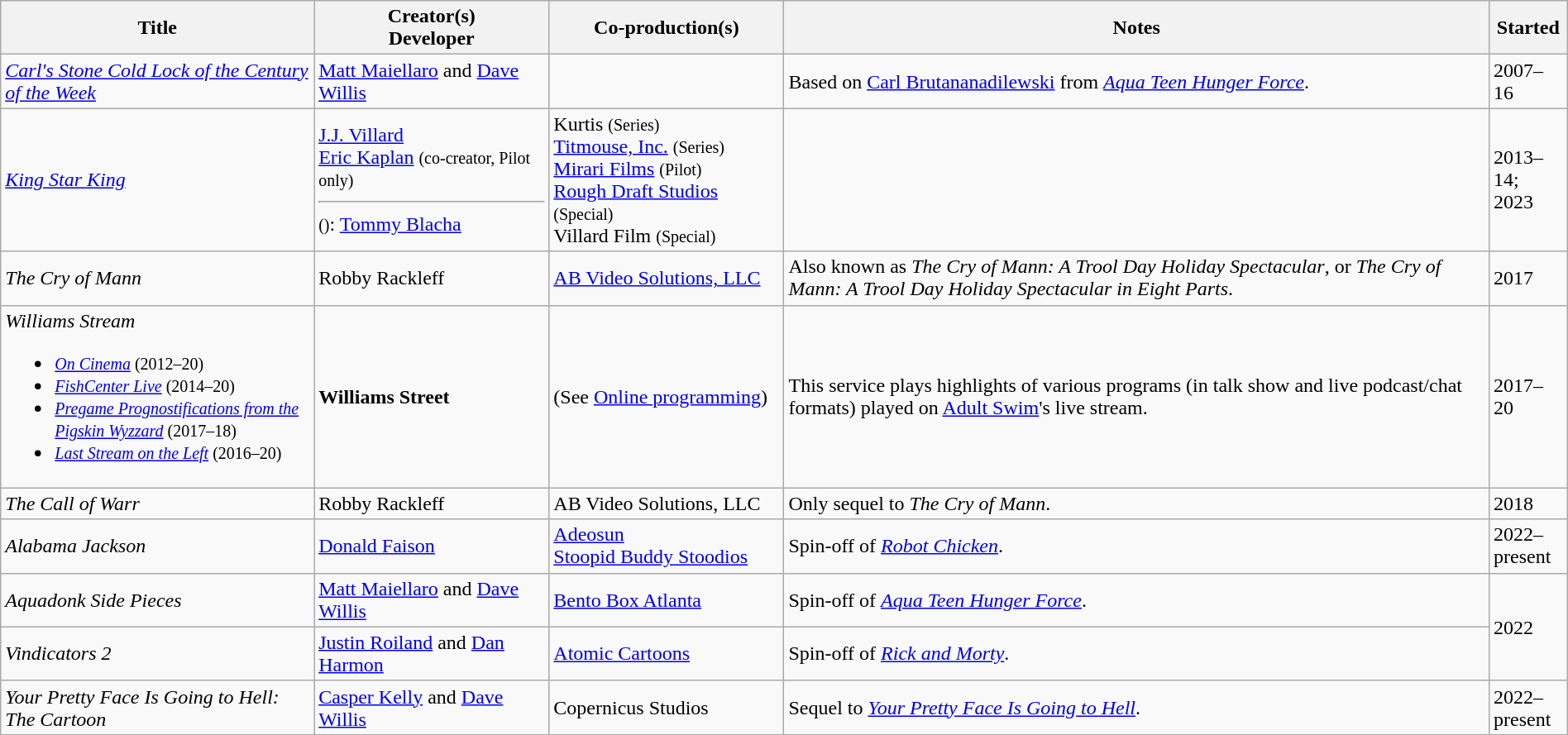<table class="wikitable sortable" style="width:100%">
<tr>
<th width="20%">Title</th>
<th width="15%">Creator(s)<br>Developer</th>
<th width="15%">Co-production(s)</th>
<th width="45%">Notes</th>
<th width="5%">Started</th>
</tr>
<tr>
<td><em><a href='#'>Carl's Stone Cold Lock of the Century of the Week</a></em></td>
<td><a href='#'>Matt Maiellaro</a> and <a href='#'>Dave Willis</a></td>
<td></td>
<td>Based on <a href='#'>Carl Brutananadilewski</a> from <em><a href='#'>Aqua Teen Hunger Force</a></em>.</td>
<td>2007–16</td>
</tr>
<tr>
<td><em><a href='#'>King Star King</a></em></td>
<td><a href='#'>J.J. Villard</a><br><a href='#'>Eric Kaplan</a> <small>(co-creator, Pilot only)</small><hr><small>()</small>: <a href='#'>Tommy Blacha</a></td>
<td>Kurtis <small>(Series)</small><br><a href='#'>Titmouse, Inc.</a> <small>(Series)</small><br><a href='#'>Mirari Films</a> <small>(Pilot)</small><br><a href='#'>Rough Draft Studios</a> <small>(Special)</small><br>Villard Film <small>(Special)</small></td>
<td></td>
<td>2013–14; 2023</td>
</tr>
<tr>
<td><em>The Cry of Mann</em></td>
<td>Robby Rackleff</td>
<td><a href='#'>AB Video Solutions, LLC</a></td>
<td>Also known as <em>The Cry of Mann: A Trool Day Holiday Spectacular</em>, or <em>The Cry of Mann: A Trool Day Holiday Spectacular in Eight Parts</em>.</td>
<td>2017</td>
</tr>
<tr>
<td><em>Williams Stream</em><br><ul><li><small><em><a href='#'>On Cinema</a></em> (2012–20)</small></li><li><small><em><a href='#'>FishCenter Live</a></em> (2014–20)</small></li><li><small><em><a href='#'>Pregame Prognostifications from the Pigskin Wyzzard</a></em> (2017–18)</small></li><li><small><em><a href='#'>Last Stream on the Left</a></em> (2016–20)</small></li></ul></td>
<td><strong>Williams Street</strong></td>
<td>(See <a href='#'>Online programming</a>)</td>
<td>This service plays highlights of various programs (in talk show and live podcast/chat formats) played on <a href='#'>Adult Swim</a>'s live stream.</td>
<td>2017–20</td>
</tr>
<tr>
<td><em>The Call of Warr</em></td>
<td>Robby Rackleff</td>
<td>AB Video Solutions, LLC</td>
<td>Only sequel to <em>The Cry of Mann</em>.</td>
<td>2018</td>
</tr>
<tr>
<td><em>Alabama Jackson</em></td>
<td><a href='#'>Donald Faison</a></td>
<td><a href='#'>Adeosun</a><br><a href='#'>Stoopid Buddy Stoodios</a></td>
<td>Spin-off of <em><a href='#'>Robot Chicken</a></em>.</td>
<td>2022–present</td>
</tr>
<tr>
<td><em>Aquadonk Side Pieces</em></td>
<td><a href='#'>Matt Maiellaro</a> and <a href='#'>Dave Willis</a></td>
<td><a href='#'>Bento Box Atlanta</a></td>
<td>Spin-off of <em><a href='#'>Aqua Teen Hunger Force</a></em>.</td>
<td rowspan="2">2022</td>
</tr>
<tr>
<td><em>Vindicators 2</em></td>
<td><a href='#'>Justin Roiland</a> and <a href='#'>Dan Harmon</a></td>
<td><a href='#'>Atomic Cartoons</a></td>
<td>Spin-off of <em><a href='#'>Rick and Morty</a></em>.</td>
</tr>
<tr>
<td><em>Your Pretty Face Is Going to Hell: The Cartoon</em></td>
<td><a href='#'>Casper Kelly</a> and <a href='#'>Dave Willis</a></td>
<td>Copernicus Studios</td>
<td>Sequel to <em><a href='#'>Your Pretty Face Is Going to Hell</a></em>.</td>
<td>2022–present</td>
</tr>
</table>
